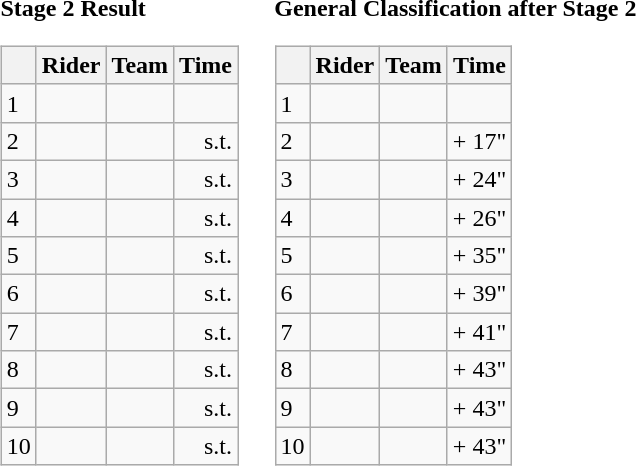<table>
<tr>
<td><strong>Stage 2 Result</strong><br><table class="wikitable">
<tr>
<th></th>
<th>Rider</th>
<th>Team</th>
<th>Time</th>
</tr>
<tr>
<td>1</td>
<td></td>
<td></td>
<td align="right"></td>
</tr>
<tr>
<td>2</td>
<td></td>
<td></td>
<td align="right">s.t.</td>
</tr>
<tr>
<td>3</td>
<td></td>
<td></td>
<td align="right">s.t.</td>
</tr>
<tr>
<td>4</td>
<td></td>
<td></td>
<td align="right">s.t.</td>
</tr>
<tr>
<td>5</td>
<td></td>
<td></td>
<td align="right">s.t.</td>
</tr>
<tr>
<td>6</td>
<td></td>
<td></td>
<td align="right">s.t.</td>
</tr>
<tr>
<td>7</td>
<td></td>
<td></td>
<td align="right">s.t.</td>
</tr>
<tr>
<td>8</td>
<td></td>
<td></td>
<td align="right">s.t.</td>
</tr>
<tr>
<td>9</td>
<td></td>
<td></td>
<td align="right">s.t.</td>
</tr>
<tr>
<td>10</td>
<td></td>
<td></td>
<td align="right">s.t.</td>
</tr>
</table>
</td>
<td></td>
<td><strong>General Classification after Stage 2</strong><br><table class="wikitable">
<tr>
<th></th>
<th>Rider</th>
<th>Team</th>
<th>Time</th>
</tr>
<tr>
<td>1</td>
<td> </td>
<td></td>
<td align="right"></td>
</tr>
<tr>
<td>2</td>
<td></td>
<td></td>
<td align="right">+ 17"</td>
</tr>
<tr>
<td>3</td>
<td> </td>
<td></td>
<td align="right">+ 24"</td>
</tr>
<tr>
<td>4</td>
<td></td>
<td></td>
<td align="right">+ 26"</td>
</tr>
<tr>
<td>5</td>
<td></td>
<td></td>
<td align="right">+ 35"</td>
</tr>
<tr>
<td>6</td>
<td></td>
<td></td>
<td align="right">+ 39"</td>
</tr>
<tr>
<td>7</td>
<td></td>
<td></td>
<td align="right">+ 41"</td>
</tr>
<tr>
<td>8</td>
<td></td>
<td></td>
<td align="right">+ 43"</td>
</tr>
<tr>
<td>9</td>
<td></td>
<td></td>
<td align="right">+ 43"</td>
</tr>
<tr>
<td>10</td>
<td></td>
<td></td>
<td align="right">+ 43"</td>
</tr>
</table>
</td>
</tr>
</table>
